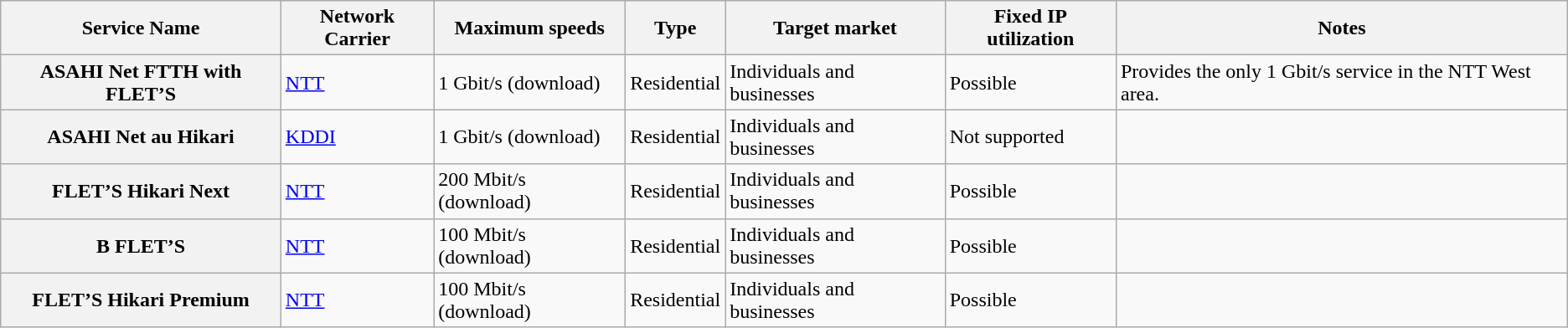<table class="wikitable">
<tr>
<th>Service Name</th>
<th>Network Carrier</th>
<th>Maximum speeds</th>
<th>Type</th>
<th>Target market</th>
<th>Fixed IP utilization</th>
<th>Notes</th>
</tr>
<tr>
<th>ASAHI Net FTTH with FLET’S</th>
<td><a href='#'>NTT</a></td>
<td>1 Gbit/s (download)</td>
<td>Residential</td>
<td>Individuals and businesses</td>
<td>Possible</td>
<td>Provides the only 1 Gbit/s service in the NTT West area.</td>
</tr>
<tr>
<th>ASAHI Net au Hikari</th>
<td><a href='#'>KDDI</a></td>
<td>1 Gbit/s (download)</td>
<td>Residential</td>
<td>Individuals and businesses</td>
<td>Not supported</td>
<td></td>
</tr>
<tr>
<th>FLET’S Hikari Next</th>
<td><a href='#'>NTT</a></td>
<td>200 Mbit/s (download)</td>
<td>Residential</td>
<td>Individuals and businesses</td>
<td>Possible</td>
<td></td>
</tr>
<tr>
<th>B FLET’S</th>
<td><a href='#'>NTT</a></td>
<td>100 Mbit/s (download)</td>
<td>Residential</td>
<td>Individuals and businesses</td>
<td>Possible</td>
<td></td>
</tr>
<tr>
<th>FLET’S Hikari Premium</th>
<td><a href='#'>NTT</a></td>
<td>100 Mbit/s (download)</td>
<td>Residential</td>
<td>Individuals and businesses</td>
<td>Possible</td>
<td></td>
</tr>
</table>
